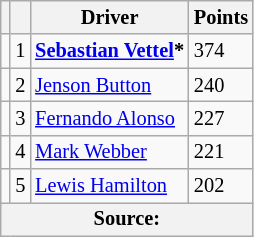<table class="wikitable" style="font-size: 85%;">
<tr>
<th></th>
<th></th>
<th>Driver</th>
<th>Points</th>
</tr>
<tr>
<td align="left"></td>
<td style="text-align:center;">1</td>
<td> <strong><a href='#'>Sebastian Vettel</a>*</strong></td>
<td>374</td>
</tr>
<tr>
<td align="left"></td>
<td style="text-align:center;">2</td>
<td> <a href='#'>Jenson Button</a></td>
<td>240</td>
</tr>
<tr>
<td align="left"></td>
<td style="text-align:center;">3</td>
<td> <a href='#'>Fernando Alonso</a></td>
<td>227</td>
</tr>
<tr>
<td align="left"></td>
<td style="text-align:center;">4</td>
<td> <a href='#'>Mark Webber</a></td>
<td>221</td>
</tr>
<tr>
<td align="left"></td>
<td style="text-align:center;">5</td>
<td> <a href='#'>Lewis Hamilton</a></td>
<td>202</td>
</tr>
<tr>
<th colspan=4>Source: </th>
</tr>
</table>
